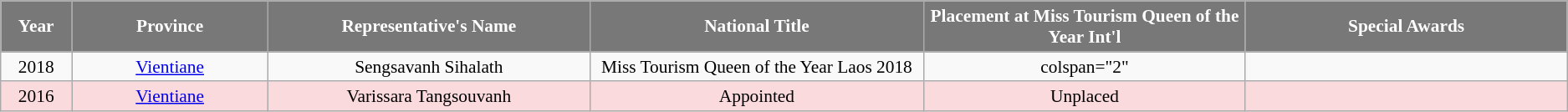<table class="wikitable " style="font-size: 89%; text-align:center">
<tr>
<th width="50" style="background-color:#787878;color:#FFFFFF;">Year</th>
<th width="150" style="background-color:#787878;color:#FFFFFF;">Province</th>
<th width="250" style="background-color:#787878;color:#FFFFFF;">Representative's Name</th>
<th width="260" style="background-color:#787878;color:#FFFFFF;">National Title</th>
<th width="250" style="background-color:#787878;color:#FFFFFF;">Placement at Miss Tourism Queen of the Year Int'l</th>
<th width="250" style="background-color:#787878;color:#FFFFFF;">Special Awards</th>
</tr>
<tr>
<td>2018</td>
<td><a href='#'>Vientiane</a></td>
<td>Sengsavanh Sihalath</td>
<td>Miss Tourism Queen of the Year Laos 2018</td>
<td>colspan="2" </td>
</tr>
<tr style="background-color:#FADADD;">
<td>2016</td>
<td><a href='#'>Vientiane</a></td>
<td>Varissara Tangsouvanh</td>
<td>Appointed</td>
<td>Unplaced</td>
<td style="background:;"></td>
</tr>
</table>
